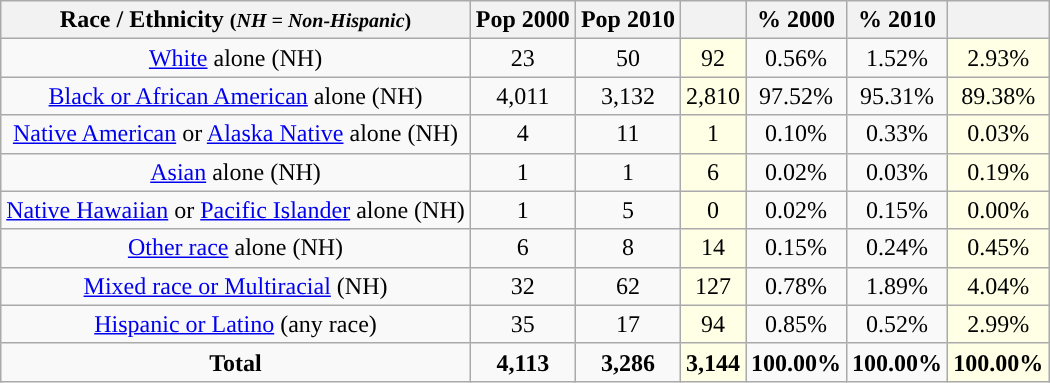<table class="wikitable" style="text-align:center;">
<tr>
<th>Race / Ethnicity <small>(<em>NH = Non-Hispanic</em>)</small></th>
<th>Pop 2000</th>
<th>Pop 2010</th>
<th></th>
<th>% 2000</th>
<th>% 2010</th>
<th></th>
</tr>
<tr>
<td><a href='#'>White</a> alone (NH)</td>
<td>23</td>
<td>50</td>
<td style='background: #ffffe6;'>92</td>
<td>0.56%</td>
<td>1.52%</td>
<td style='background: #ffffe6;'>2.93%</td>
</tr>
<tr>
<td><a href='#'>Black or African American</a> alone (NH)</td>
<td>4,011</td>
<td>3,132</td>
<td style='background: #ffffe6;'>2,810</td>
<td>97.52%</td>
<td>95.31%</td>
<td style='background: #ffffe6;'>89.38%</td>
</tr>
<tr>
<td><a href='#'>Native American</a> or <a href='#'>Alaska Native</a> alone (NH)</td>
<td>4</td>
<td>11</td>
<td style='background: #ffffe6;'>1</td>
<td>0.10%</td>
<td>0.33%</td>
<td style='background: #ffffe6;'>0.03%</td>
</tr>
<tr>
<td><a href='#'>Asian</a> alone (NH)</td>
<td>1</td>
<td>1</td>
<td style='background: #ffffe6;'>6</td>
<td>0.02%</td>
<td>0.03%</td>
<td style='background: #ffffe6;'>0.19%</td>
</tr>
<tr>
<td><a href='#'>Native Hawaiian</a> or <a href='#'>Pacific Islander</a> alone (NH)</td>
<td>1</td>
<td>5</td>
<td style='background: #ffffe6;'>0</td>
<td>0.02%</td>
<td>0.15%</td>
<td style='background: #ffffe6;'>0.00%</td>
</tr>
<tr>
<td><a href='#'>Other race</a> alone (NH)</td>
<td>6</td>
<td>8</td>
<td style='background: #ffffe6;'>14</td>
<td>0.15%</td>
<td>0.24%</td>
<td style='background: #ffffe6;'>0.45%</td>
</tr>
<tr>
<td><a href='#'>Mixed race or Multiracial</a> (NH)</td>
<td>32</td>
<td>62</td>
<td style='background: #ffffe6;'>127</td>
<td>0.78%</td>
<td>1.89%</td>
<td style='background: #ffffe6;'>4.04%</td>
</tr>
<tr>
<td><a href='#'>Hispanic or Latino</a> (any race)</td>
<td>35</td>
<td>17</td>
<td style='background: #ffffe6;'>94</td>
<td>0.85%</td>
<td>0.52%</td>
<td style='background: #ffffe6;'>2.99%</td>
</tr>
<tr>
<td><strong>Total</strong></td>
<td><strong>4,113</strong></td>
<td><strong>3,286</strong></td>
<td style='background: #ffffe6;'><strong>3,144</strong></td>
<td><strong>100.00%</strong></td>
<td><strong>100.00%</strong></td>
<td style='background: #ffffe6;'><strong>100.00%</strong></td>
</tr>
</table>
